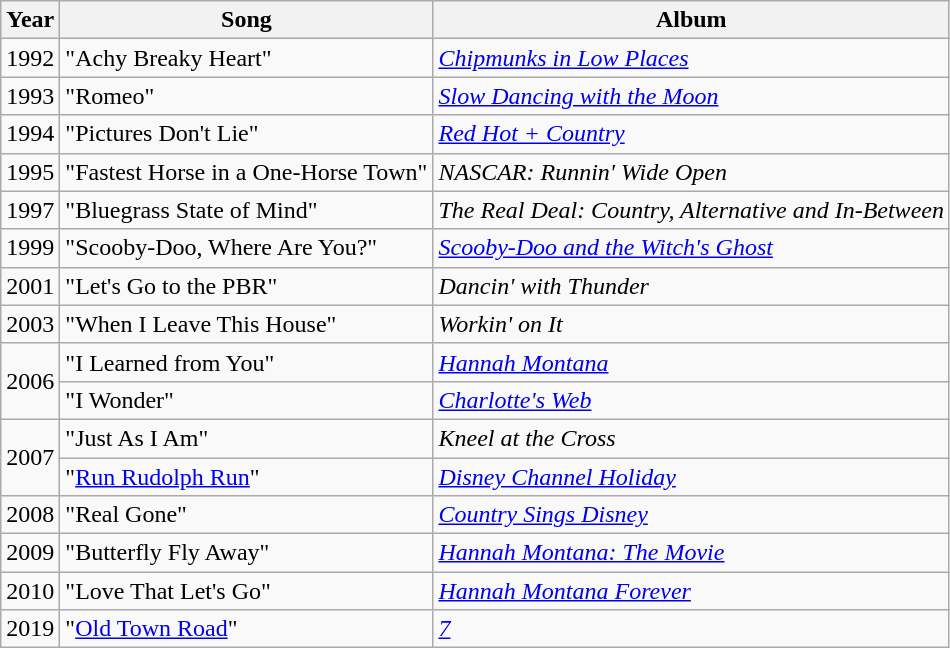<table class="wikitable">
<tr>
<th>Year</th>
<th>Song</th>
<th>Album</th>
</tr>
<tr>
<td>1992</td>
<td>"Achy Breaky Heart" </td>
<td><em><a href='#'>Chipmunks in Low Places</a></em></td>
</tr>
<tr>
<td>1993</td>
<td>"Romeo" </td>
<td><em><a href='#'>Slow Dancing with the Moon</a></em></td>
</tr>
<tr>
<td>1994</td>
<td>"Pictures Don't Lie"</td>
<td><em><a href='#'>Red Hot + Country</a></em></td>
</tr>
<tr>
<td>1995</td>
<td>"Fastest Horse in a One-Horse Town"</td>
<td><em>NASCAR: Runnin' Wide Open</em></td>
</tr>
<tr>
<td>1997</td>
<td>"Bluegrass State of Mind"</td>
<td><em>The Real Deal: Country, Alternative and In-Between</em></td>
</tr>
<tr>
<td>1999</td>
<td>"Scooby-Doo, Where Are You?"</td>
<td><em><a href='#'>Scooby-Doo and the Witch's Ghost</a></em></td>
</tr>
<tr>
<td>2001</td>
<td>"Let's Go to the PBR"</td>
<td><em>Dancin' with Thunder</em></td>
</tr>
<tr>
<td>2003</td>
<td>"When I Leave This House" </td>
<td><em>Workin' on It</em></td>
</tr>
<tr>
<td rowspan="2">2006</td>
<td>"I Learned from You" </td>
<td><em><a href='#'>Hannah Montana</a></em></td>
</tr>
<tr>
<td>"I Wonder"</td>
<td><em><a href='#'>Charlotte's Web</a></em></td>
</tr>
<tr>
<td rowspan="2">2007</td>
<td>"Just As I Am"</td>
<td><em>Kneel at the Cross</em></td>
</tr>
<tr>
<td>"<a href='#'>Run Rudolph Run</a>"</td>
<td><em><a href='#'>Disney Channel Holiday</a></em></td>
</tr>
<tr>
<td>2008</td>
<td>"Real Gone"</td>
<td><em><a href='#'>Country Sings Disney</a></em></td>
</tr>
<tr>
<td>2009</td>
<td>"Butterfly Fly Away" </td>
<td><em><a href='#'>Hannah Montana: The Movie</a></em></td>
</tr>
<tr>
<td>2010</td>
<td>"Love That Let's Go" </td>
<td><em><a href='#'>Hannah Montana Forever</a></em></td>
</tr>
<tr>
<td>2019</td>
<td>"<a href='#'>Old Town Road</a>" </td>
<td><em><a href='#'>7</a></em></td>
</tr>
</table>
